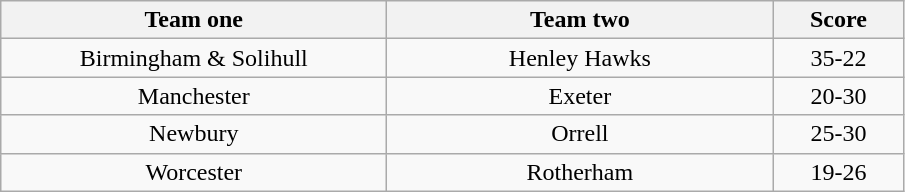<table class="wikitable" style="text-align: center">
<tr>
<th width=250>Team one</th>
<th width=250>Team two</th>
<th width=80>Score</th>
</tr>
<tr>
<td>Birmingham & Solihull</td>
<td>Henley Hawks</td>
<td>35-22</td>
</tr>
<tr>
<td>Manchester</td>
<td>Exeter</td>
<td>20-30</td>
</tr>
<tr>
<td>Newbury</td>
<td>Orrell</td>
<td>25-30</td>
</tr>
<tr>
<td>Worcester</td>
<td>Rotherham</td>
<td>19-26</td>
</tr>
</table>
